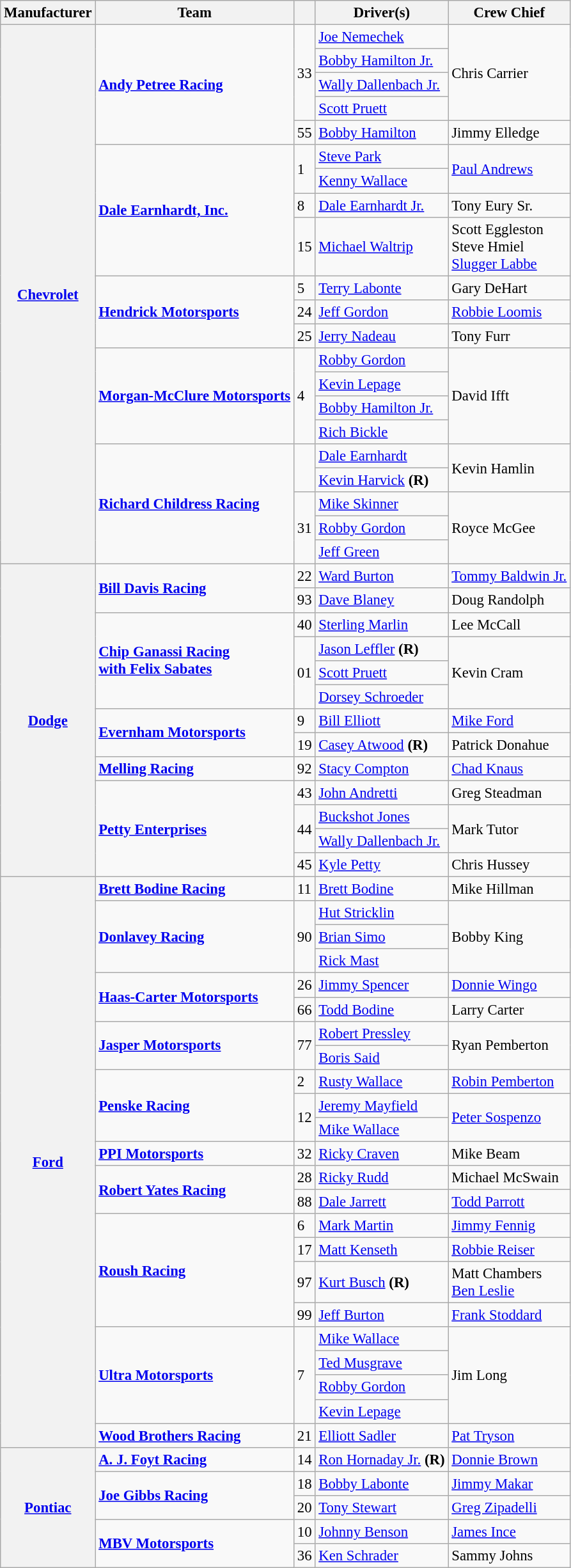<table class="wikitable" style="font-size: 95%;">
<tr>
<th>Manufacturer</th>
<th>Team</th>
<th></th>
<th>Driver(s)</th>
<th>Crew Chief</th>
</tr>
<tr>
<th rowspan=21><a href='#'>Chevrolet</a></th>
<td rowspan=5><strong><a href='#'>Andy Petree Racing</a></strong></td>
<td rowspan=4>33</td>
<td><a href='#'>Joe Nemechek</a> <small></small></td>
<td rowspan=4>Chris Carrier</td>
</tr>
<tr>
<td><a href='#'>Bobby Hamilton Jr.</a> <small></small></td>
</tr>
<tr>
<td><a href='#'>Wally Dallenbach Jr.</a> <small></small></td>
</tr>
<tr>
<td><a href='#'>Scott Pruett</a> <small></small></td>
</tr>
<tr>
<td>55</td>
<td><a href='#'>Bobby Hamilton</a></td>
<td>Jimmy Elledge</td>
</tr>
<tr>
<td rowspan=4><strong><a href='#'>Dale Earnhardt, Inc.</a></strong></td>
<td rowspan="2">1</td>
<td><a href='#'>Steve Park</a> <small></small></td>
<td rowspan=2><a href='#'>Paul Andrews</a></td>
</tr>
<tr>
<td><a href='#'>Kenny Wallace</a> <small></small></td>
</tr>
<tr>
<td>8</td>
<td><a href='#'>Dale Earnhardt Jr.</a></td>
<td>Tony Eury Sr.</td>
</tr>
<tr>
<td>15</td>
<td><a href='#'>Michael Waltrip</a></td>
<td>Scott Eggleston <small></small> <br> Steve Hmiel <small></small> <br> <a href='#'>Slugger Labbe</a> <small></small></td>
</tr>
<tr>
<td rowspan=3><strong><a href='#'>Hendrick Motorsports</a></strong></td>
<td>5</td>
<td><a href='#'>Terry Labonte</a></td>
<td>Gary DeHart</td>
</tr>
<tr>
<td>24</td>
<td><a href='#'>Jeff Gordon</a></td>
<td><a href='#'>Robbie Loomis</a></td>
</tr>
<tr>
<td>25</td>
<td><a href='#'>Jerry Nadeau</a></td>
<td>Tony Furr</td>
</tr>
<tr>
<td rowspan=4><strong><a href='#'>Morgan-McClure Motorsports</a></strong></td>
<td rowspan=4>4</td>
<td><a href='#'>Robby Gordon</a> <small></small></td>
<td rowspan=4>David Ifft</td>
</tr>
<tr>
<td><a href='#'>Kevin Lepage</a> <small></small></td>
</tr>
<tr>
<td><a href='#'>Bobby Hamilton Jr.</a> <small></small></td>
</tr>
<tr>
<td><a href='#'>Rich Bickle</a> <small></small></td>
</tr>
<tr>
<td rowspan=5><strong><a href='#'>Richard Childress Racing</a></strong></td>
<td rowspan=2></td>
<td><a href='#'>Dale Earnhardt</a> <small></small></td>
<td rowspan=2>Kevin Hamlin</td>
</tr>
<tr>
<td><a href='#'>Kevin Harvick</a> <strong>(R)</strong> <small></small></td>
</tr>
<tr>
<td rowspan=3>31</td>
<td><a href='#'>Mike Skinner</a> <small></small></td>
<td rowspan=3>Royce McGee</td>
</tr>
<tr>
<td><a href='#'>Robby Gordon</a> <small></small></td>
</tr>
<tr>
<td><a href='#'>Jeff Green</a> <small></small></td>
</tr>
<tr>
<th rowspan=13><a href='#'>Dodge</a></th>
<td rowspan=2><strong><a href='#'>Bill Davis Racing</a></strong></td>
<td>22</td>
<td><a href='#'>Ward Burton</a></td>
<td><a href='#'>Tommy Baldwin Jr.</a></td>
</tr>
<tr>
<td>93</td>
<td><a href='#'>Dave Blaney</a></td>
<td>Doug Randolph</td>
</tr>
<tr>
<td rowspan=4><strong><a href='#'>Chip Ganassi Racing<br>with Felix Sabates</a></strong></td>
<td>40</td>
<td><a href='#'>Sterling Marlin</a></td>
<td>Lee McCall</td>
</tr>
<tr>
<td rowspan=3>01</td>
<td><a href='#'>Jason Leffler</a> <strong>(R)</strong> <small></small></td>
<td rowspan=3>Kevin Cram</td>
</tr>
<tr>
<td><a href='#'>Scott Pruett</a> <small></small></td>
</tr>
<tr>
<td><a href='#'>Dorsey Schroeder</a> <small></small></td>
</tr>
<tr>
<td rowspan=2><strong><a href='#'>Evernham Motorsports</a></strong></td>
<td>9</td>
<td><a href='#'>Bill Elliott</a></td>
<td><a href='#'>Mike Ford</a></td>
</tr>
<tr>
<td>19</td>
<td><a href='#'>Casey Atwood</a> <strong>(R)</strong></td>
<td>Patrick Donahue</td>
</tr>
<tr>
<td><strong><a href='#'>Melling Racing</a></strong></td>
<td>92</td>
<td><a href='#'>Stacy Compton</a></td>
<td><a href='#'>Chad Knaus</a></td>
</tr>
<tr>
<td rowspan=4><strong><a href='#'>Petty Enterprises</a></strong></td>
<td>43</td>
<td><a href='#'>John Andretti</a></td>
<td>Greg Steadman</td>
</tr>
<tr>
<td rowspan=2>44</td>
<td><a href='#'>Buckshot Jones</a> <small></small></td>
<td rowspan=2>Mark Tutor</td>
</tr>
<tr>
<td><a href='#'>Wally Dallenbach Jr.</a> <small></small></td>
</tr>
<tr>
<td>45</td>
<td><a href='#'>Kyle Petty</a></td>
<td>Chris Hussey</td>
</tr>
<tr>
<th rowspan=23><a href='#'>Ford</a></th>
<td><strong><a href='#'>Brett Bodine Racing</a></strong></td>
<td>11</td>
<td><a href='#'>Brett Bodine</a></td>
<td>Mike Hillman</td>
</tr>
<tr>
<td rowspan=3><strong><a href='#'>Donlavey Racing</a></strong></td>
<td rowspan=3>90</td>
<td><a href='#'>Hut Stricklin</a> <small></small></td>
<td rowspan=3>Bobby King</td>
</tr>
<tr>
<td><a href='#'>Brian Simo</a> <small></small></td>
</tr>
<tr>
<td><a href='#'>Rick Mast</a> <small></small></td>
</tr>
<tr>
<td rowspan=2><strong><a href='#'>Haas-Carter Motorsports</a></strong></td>
<td>26</td>
<td><a href='#'>Jimmy Spencer</a></td>
<td><a href='#'>Donnie Wingo</a></td>
</tr>
<tr>
<td>66</td>
<td><a href='#'>Todd Bodine</a></td>
<td>Larry Carter</td>
</tr>
<tr>
<td rowspan=2><strong><a href='#'>Jasper Motorsports</a></strong></td>
<td rowspan=2>77</td>
<td><a href='#'>Robert Pressley</a> <small></small></td>
<td rowspan=2>Ryan Pemberton</td>
</tr>
<tr>
<td><a href='#'>Boris Said</a> <small></small></td>
</tr>
<tr>
<td rowspan=3><strong><a href='#'>Penske Racing</a></strong></td>
<td>2</td>
<td><a href='#'>Rusty Wallace</a></td>
<td><a href='#'>Robin Pemberton</a></td>
</tr>
<tr>
<td rowspan=2>12</td>
<td><a href='#'>Jeremy Mayfield</a> <small></small></td>
<td rowspan=2><a href='#'>Peter Sospenzo</a></td>
</tr>
<tr>
<td><a href='#'>Mike Wallace</a> <small></small></td>
</tr>
<tr>
<td><strong><a href='#'>PPI Motorsports</a></strong></td>
<td>32</td>
<td><a href='#'>Ricky Craven</a></td>
<td>Mike Beam</td>
</tr>
<tr>
<td rowspan=2><strong><a href='#'>Robert Yates Racing</a></strong></td>
<td>28</td>
<td><a href='#'>Ricky Rudd</a></td>
<td>Michael McSwain</td>
</tr>
<tr>
<td>88</td>
<td><a href='#'>Dale Jarrett</a></td>
<td><a href='#'>Todd Parrott</a></td>
</tr>
<tr>
<td rowspan=4><strong><a href='#'>Roush Racing</a></strong></td>
<td>6</td>
<td><a href='#'>Mark Martin</a></td>
<td><a href='#'>Jimmy Fennig</a></td>
</tr>
<tr>
<td>17</td>
<td><a href='#'>Matt Kenseth</a></td>
<td><a href='#'>Robbie Reiser</a></td>
</tr>
<tr>
<td>97</td>
<td><a href='#'>Kurt Busch</a> <strong>(R)</strong></td>
<td>Matt Chambers <small></small><br><a href='#'>Ben Leslie</a> <small></small></td>
</tr>
<tr>
<td>99</td>
<td><a href='#'>Jeff Burton</a></td>
<td><a href='#'>Frank Stoddard</a></td>
</tr>
<tr>
<td rowspan=4><strong><a href='#'>Ultra Motorsports</a></strong></td>
<td rowspan=4>7</td>
<td><a href='#'>Mike Wallace</a> <small></small></td>
<td rowspan=4>Jim Long</td>
</tr>
<tr>
<td><a href='#'>Ted Musgrave</a> <small></small></td>
</tr>
<tr>
<td><a href='#'>Robby Gordon</a> <small></small></td>
</tr>
<tr>
<td><a href='#'>Kevin Lepage</a> <small></small></td>
</tr>
<tr>
<td><strong><a href='#'>Wood Brothers Racing</a></strong></td>
<td>21</td>
<td><a href='#'>Elliott Sadler</a></td>
<td><a href='#'>Pat Tryson</a></td>
</tr>
<tr>
<th rowspan="5"><a href='#'>Pontiac</a></th>
<td><strong><a href='#'>A. J. Foyt Racing</a></strong></td>
<td>14</td>
<td><a href='#'>Ron Hornaday Jr.</a> <strong>(R)</strong></td>
<td><a href='#'>Donnie Brown</a></td>
</tr>
<tr>
<td rowspan=2><strong><a href='#'>Joe Gibbs Racing</a></strong></td>
<td>18</td>
<td><a href='#'>Bobby Labonte</a></td>
<td><a href='#'>Jimmy Makar</a></td>
</tr>
<tr>
<td>20</td>
<td><a href='#'>Tony Stewart</a></td>
<td><a href='#'>Greg Zipadelli</a></td>
</tr>
<tr>
<td rowspan=2><strong><a href='#'>MBV Motorsports</a></strong></td>
<td>10</td>
<td><a href='#'>Johnny Benson</a></td>
<td><a href='#'>James Ince</a></td>
</tr>
<tr>
<td>36</td>
<td><a href='#'>Ken Schrader</a></td>
<td>Sammy Johns</td>
</tr>
</table>
